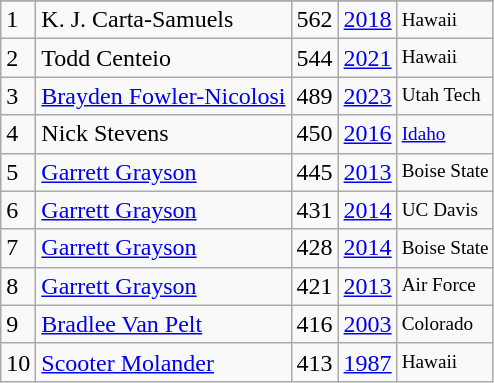<table class="wikitable">
<tr>
</tr>
<tr>
<td>1</td>
<td>K. J. Carta-Samuels</td>
<td><abbr>562</abbr></td>
<td><a href='#'>2018</a></td>
<td style="font-size:80%;">Hawaii</td>
</tr>
<tr>
<td>2</td>
<td>Todd Centeio</td>
<td><abbr>544</abbr></td>
<td><a href='#'>2021</a></td>
<td style="font-size:80%;">Hawaii</td>
</tr>
<tr>
<td>3</td>
<td><a href='#'>Brayden Fowler-Nicolosi</a></td>
<td><abbr>489</abbr></td>
<td><a href='#'>2023</a></td>
<td style="font-size:80%;">Utah Tech</td>
</tr>
<tr>
<td>4</td>
<td>Nick Stevens</td>
<td><abbr>450</abbr></td>
<td><a href='#'>2016</a></td>
<td style="font-size:80%;"><a href='#'>Idaho</a></td>
</tr>
<tr>
<td>5</td>
<td><a href='#'>Garrett Grayson</a></td>
<td><abbr>445</abbr></td>
<td><a href='#'>2013</a></td>
<td style="font-size:80%;">Boise State</td>
</tr>
<tr>
<td>6</td>
<td><a href='#'>Garrett Grayson</a></td>
<td><abbr>431</abbr></td>
<td><a href='#'>2014</a></td>
<td style="font-size:80%;">UC Davis</td>
</tr>
<tr>
<td>7</td>
<td><a href='#'>Garrett Grayson</a></td>
<td><abbr>428</abbr></td>
<td><a href='#'>2014</a></td>
<td style="font-size:80%;">Boise State</td>
</tr>
<tr>
<td>8</td>
<td><a href='#'>Garrett Grayson</a></td>
<td><abbr>421</abbr></td>
<td><a href='#'>2013</a></td>
<td style="font-size:80%;">Air Force</td>
</tr>
<tr>
<td>9</td>
<td><a href='#'>Bradlee Van Pelt</a></td>
<td><abbr>416</abbr></td>
<td><a href='#'>2003</a></td>
<td style="font-size:80%;">Colorado</td>
</tr>
<tr>
<td>10</td>
<td><a href='#'>Scooter Molander</a></td>
<td><abbr>413</abbr></td>
<td><a href='#'>1987</a></td>
<td style="font-size:80%;">Hawaii</td>
</tr>
</table>
